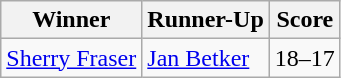<table class="wikitable">
<tr>
<th><strong>Winner</strong></th>
<th><strong>Runner-Up</strong></th>
<th><strong>Score</strong></th>
</tr>
<tr>
<td> <a href='#'>Sherry Fraser</a></td>
<td> <a href='#'>Jan Betker</a></td>
<td>18–17</td>
</tr>
</table>
